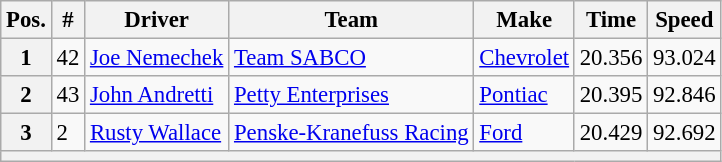<table class="wikitable" style="font-size:95%">
<tr>
<th>Pos.</th>
<th>#</th>
<th>Driver</th>
<th>Team</th>
<th>Make</th>
<th>Time</th>
<th>Speed</th>
</tr>
<tr>
<th>1</th>
<td>42</td>
<td><a href='#'>Joe Nemechek</a></td>
<td><a href='#'>Team SABCO</a></td>
<td><a href='#'>Chevrolet</a></td>
<td>20.356</td>
<td>93.024</td>
</tr>
<tr>
<th>2</th>
<td>43</td>
<td><a href='#'>John Andretti</a></td>
<td><a href='#'>Petty Enterprises</a></td>
<td><a href='#'>Pontiac</a></td>
<td>20.395</td>
<td>92.846</td>
</tr>
<tr>
<th>3</th>
<td>2</td>
<td><a href='#'>Rusty Wallace</a></td>
<td><a href='#'>Penske-Kranefuss Racing</a></td>
<td><a href='#'>Ford</a></td>
<td>20.429</td>
<td>92.692</td>
</tr>
<tr>
<th colspan="7"></th>
</tr>
</table>
